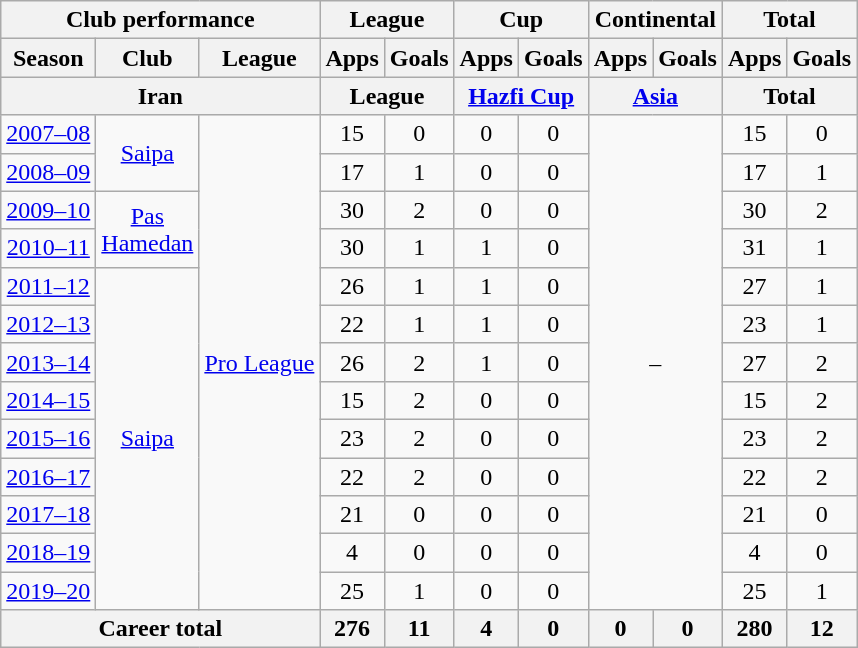<table class="wikitable" style="text-align:center">
<tr>
<th colspan=3>Club performance</th>
<th colspan=2>League</th>
<th colspan=2>Cup</th>
<th colspan=2>Continental</th>
<th colspan=2>Total</th>
</tr>
<tr>
<th>Season</th>
<th>Club</th>
<th>League</th>
<th>Apps</th>
<th>Goals</th>
<th>Apps</th>
<th>Goals</th>
<th>Apps</th>
<th>Goals</th>
<th>Apps</th>
<th>Goals</th>
</tr>
<tr>
<th colspan=3>Iran</th>
<th colspan=2>League</th>
<th colspan=2><a href='#'>Hazfi Cup</a></th>
<th colspan=2><a href='#'>Asia</a></th>
<th colspan=2>Total</th>
</tr>
<tr>
<td><a href='#'>2007–08</a></td>
<td rowspan="2"><a href='#'>Saipa</a></td>
<td rowspan="13"><a href='#'>Pro League</a></td>
<td>15</td>
<td>0</td>
<td>0</td>
<td>0</td>
<td colspan="2" rowspan="13">–</td>
<td>15</td>
<td>0</td>
</tr>
<tr>
<td><a href='#'>2008–09</a></td>
<td>17</td>
<td>1</td>
<td>0</td>
<td>0</td>
<td>17</td>
<td>1</td>
</tr>
<tr>
<td><a href='#'>2009–10</a></td>
<td rowspan="2"><a href='#'>Pas<br>Hamedan</a></td>
<td>30</td>
<td>2</td>
<td>0</td>
<td>0</td>
<td>30</td>
<td>2</td>
</tr>
<tr>
<td><a href='#'>2010–11</a></td>
<td>30</td>
<td>1</td>
<td>1</td>
<td>0</td>
<td>31</td>
<td>1</td>
</tr>
<tr>
<td><a href='#'>2011–12</a></td>
<td rowspan="9"><a href='#'>Saipa</a></td>
<td>26</td>
<td>1</td>
<td>1</td>
<td>0</td>
<td>27</td>
<td>1</td>
</tr>
<tr>
<td><a href='#'>2012–13</a></td>
<td>22</td>
<td>1</td>
<td>1</td>
<td>0</td>
<td>23</td>
<td>1</td>
</tr>
<tr>
<td><a href='#'>2013–14</a></td>
<td>26</td>
<td>2</td>
<td>1</td>
<td>0</td>
<td>27</td>
<td>2</td>
</tr>
<tr>
<td><a href='#'>2014–15</a></td>
<td>15</td>
<td>2</td>
<td>0</td>
<td>0</td>
<td>15</td>
<td>2</td>
</tr>
<tr>
<td><a href='#'>2015–16</a></td>
<td>23</td>
<td>2</td>
<td>0</td>
<td>0</td>
<td>23</td>
<td>2</td>
</tr>
<tr>
<td><a href='#'>2016–17</a></td>
<td>22</td>
<td>2</td>
<td>0</td>
<td>0</td>
<td>22</td>
<td>2</td>
</tr>
<tr>
<td><a href='#'>2017–18</a></td>
<td>21</td>
<td>0</td>
<td>0</td>
<td>0</td>
<td>21</td>
<td>0</td>
</tr>
<tr>
<td><a href='#'>2018–19</a></td>
<td>4</td>
<td>0</td>
<td>0</td>
<td>0</td>
<td>4</td>
<td>0</td>
</tr>
<tr>
<td><a href='#'>2019–20</a></td>
<td>25</td>
<td>1</td>
<td>0</td>
<td>0</td>
<td>25</td>
<td>1</td>
</tr>
<tr>
<th colspan="3">Career total</th>
<th>276</th>
<th>11</th>
<th>4</th>
<th>0</th>
<th>0</th>
<th>0</th>
<th>280</th>
<th>12</th>
</tr>
</table>
